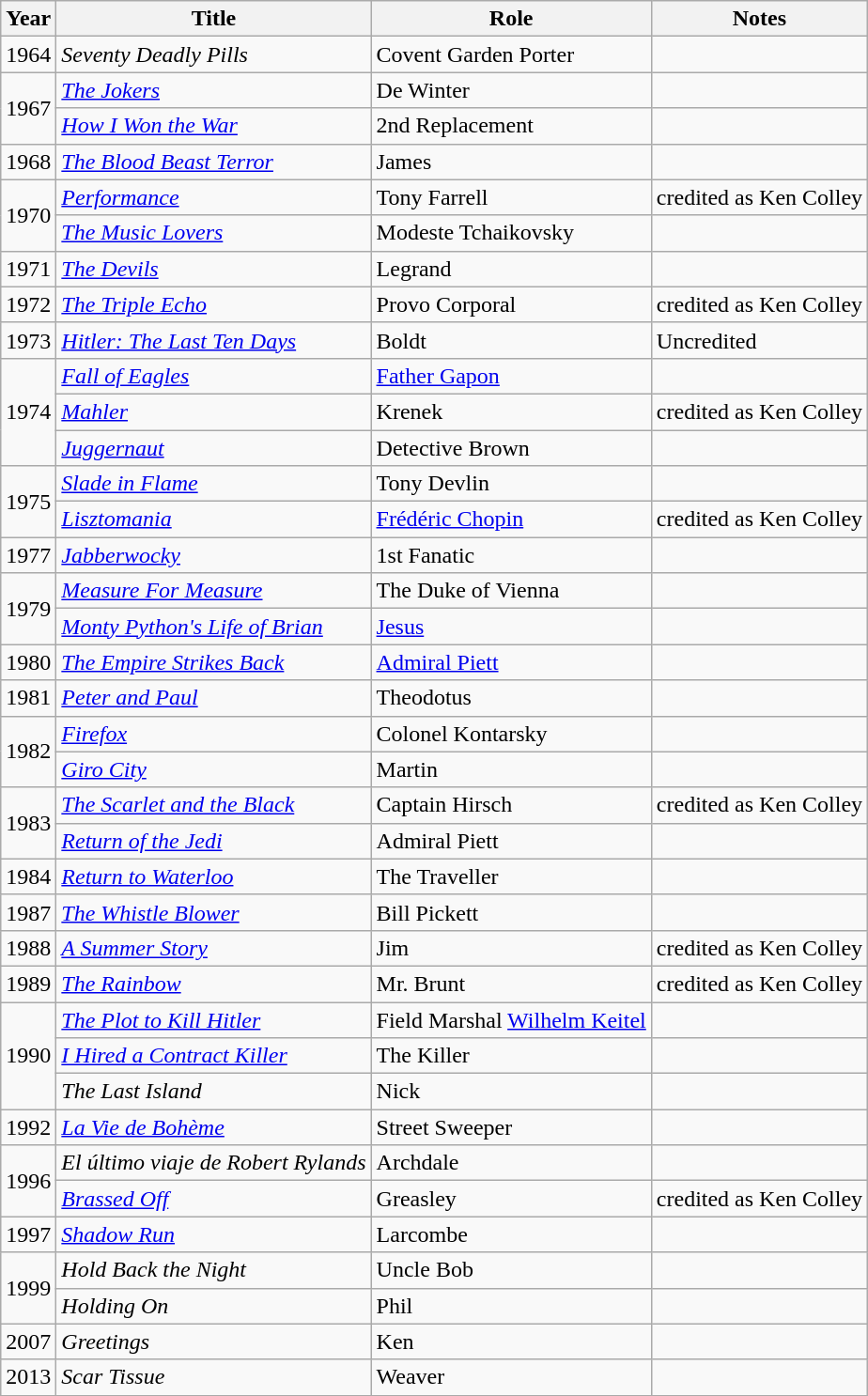<table class="wikitable sortable">
<tr>
<th>Year</th>
<th>Title</th>
<th>Role</th>
<th>Notes</th>
</tr>
<tr>
<td>1964</td>
<td><em>Seventy Deadly Pills</em></td>
<td>Covent Garden Porter</td>
<td></td>
</tr>
<tr>
<td rowspan="2">1967</td>
<td><em><a href='#'>The Jokers</a></em></td>
<td>De Winter</td>
<td></td>
</tr>
<tr>
<td><em><a href='#'>How I Won the War</a></em></td>
<td>2nd Replacement</td>
<td></td>
</tr>
<tr>
<td>1968</td>
<td><em><a href='#'>The Blood Beast Terror</a></em></td>
<td>James</td>
<td></td>
</tr>
<tr>
<td rowspan="2">1970</td>
<td><em><a href='#'>Performance</a></em></td>
<td>Tony Farrell</td>
<td>credited as Ken Colley</td>
</tr>
<tr>
<td><em><a href='#'>The Music Lovers</a></em></td>
<td>Modeste Tchaikovsky</td>
<td></td>
</tr>
<tr>
<td>1971</td>
<td><em><a href='#'>The Devils</a></em></td>
<td>Legrand</td>
<td></td>
</tr>
<tr>
<td>1972</td>
<td><em><a href='#'>The Triple Echo</a></em></td>
<td>Provo Corporal</td>
<td>credited as Ken Colley</td>
</tr>
<tr>
<td>1973</td>
<td><em><a href='#'>Hitler: The Last Ten Days</a></em></td>
<td>Boldt</td>
<td>Uncredited</td>
</tr>
<tr>
<td rowspan="3">1974</td>
<td><em><a href='#'>Fall of Eagles</a></em></td>
<td><a href='#'>Father Gapon</a></td>
<td></td>
</tr>
<tr>
<td><em><a href='#'>Mahler</a></em></td>
<td>Krenek</td>
<td>credited as Ken Colley</td>
</tr>
<tr>
<td><em><a href='#'>Juggernaut</a></em></td>
<td>Detective Brown</td>
<td></td>
</tr>
<tr>
<td rowspan="2">1975</td>
<td><em><a href='#'>Slade in Flame</a></em></td>
<td>Tony Devlin</td>
<td></td>
</tr>
<tr>
<td><em><a href='#'>Lisztomania</a></em></td>
<td><a href='#'>Frédéric Chopin</a></td>
<td>credited as Ken Colley</td>
</tr>
<tr>
<td>1977</td>
<td><em><a href='#'>Jabberwocky</a></em></td>
<td>1st Fanatic</td>
<td></td>
</tr>
<tr>
<td rowspan="2">1979</td>
<td><em><a href='#'>Measure For Measure</a></em></td>
<td>The Duke of Vienna</td>
<td></td>
</tr>
<tr>
<td><em><a href='#'>Monty Python's Life of Brian</a></em></td>
<td><a href='#'>Jesus</a></td>
<td></td>
</tr>
<tr>
<td>1980</td>
<td><em><a href='#'>The Empire Strikes Back</a></em></td>
<td><a href='#'>Admiral Piett</a></td>
<td></td>
</tr>
<tr>
<td>1981</td>
<td><em><a href='#'>Peter and Paul</a></em></td>
<td>Theodotus</td>
<td></td>
</tr>
<tr>
<td rowspan="2">1982</td>
<td><em><a href='#'>Firefox</a></em></td>
<td>Colonel Kontarsky</td>
<td></td>
</tr>
<tr>
<td><em><a href='#'>Giro City</a></em></td>
<td>Martin</td>
<td></td>
</tr>
<tr>
<td rowspan="2">1983</td>
<td><em><a href='#'>The Scarlet and the Black</a></em></td>
<td>Captain Hirsch</td>
<td>credited as Ken Colley</td>
</tr>
<tr>
<td><em><a href='#'>Return of the Jedi</a></em></td>
<td>Admiral Piett</td>
<td></td>
</tr>
<tr>
<td>1984</td>
<td><em><a href='#'>Return to Waterloo</a></em></td>
<td>The Traveller</td>
<td></td>
</tr>
<tr>
<td>1987</td>
<td><em><a href='#'>The Whistle Blower</a></em></td>
<td>Bill Pickett</td>
<td></td>
</tr>
<tr>
<td>1988</td>
<td><em><a href='#'>A Summer Story</a></em></td>
<td>Jim</td>
<td>credited as Ken Colley</td>
</tr>
<tr>
<td>1989</td>
<td><em><a href='#'>The Rainbow</a></em></td>
<td>Mr. Brunt</td>
<td>credited as Ken Colley</td>
</tr>
<tr>
<td rowspan="3">1990</td>
<td><em><a href='#'>The Plot to Kill Hitler</a></em></td>
<td>Field Marshal <a href='#'>Wilhelm Keitel</a></td>
<td></td>
</tr>
<tr>
<td><em><a href='#'>I Hired a Contract Killer</a></em></td>
<td>The Killer</td>
<td></td>
</tr>
<tr>
<td><em>The Last Island</em></td>
<td>Nick</td>
<td></td>
</tr>
<tr>
<td>1992</td>
<td><em><a href='#'>La Vie de Bohème</a></em></td>
<td>Street Sweeper</td>
<td></td>
</tr>
<tr>
<td rowspan="2">1996</td>
<td><em>El último viaje de Robert Rylands</em></td>
<td>Archdale</td>
<td></td>
</tr>
<tr>
<td><em><a href='#'>Brassed Off</a></em></td>
<td>Greasley</td>
<td>credited as Ken Colley</td>
</tr>
<tr>
<td>1997</td>
<td><em><a href='#'>Shadow Run</a></em></td>
<td>Larcombe</td>
<td></td>
</tr>
<tr>
<td rowspan="2">1999</td>
<td><em>Hold Back the Night</em></td>
<td>Uncle Bob</td>
<td></td>
</tr>
<tr>
<td><em>Holding On</em></td>
<td>Phil</td>
<td></td>
</tr>
<tr>
<td>2007</td>
<td><em>Greetings</em></td>
<td>Ken</td>
<td></td>
</tr>
<tr>
<td>2013</td>
<td><em>Scar Tissue</em></td>
<td>Weaver</td>
<td></td>
</tr>
<tr>
</tr>
</table>
